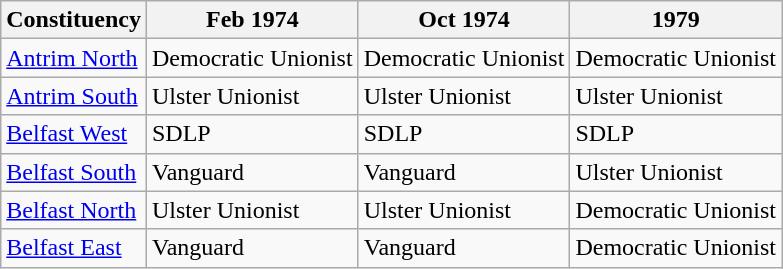<table class="wikitable">
<tr>
<th>Constituency</th>
<th>Feb 1974</th>
<th>Oct 1974</th>
<th>1979</th>
</tr>
<tr>
<td><a href='#'>Antrim North</a></td>
<td bgcolor=>Democratic Unionist</td>
<td bgcolor=>Democratic Unionist</td>
<td bgcolor=>Democratic Unionist</td>
</tr>
<tr>
<td><a href='#'>Antrim South</a></td>
<td bgcolor=>Ulster Unionist</td>
<td bgcolor=>Ulster Unionist</td>
<td bgcolor=>Ulster Unionist</td>
</tr>
<tr>
<td><a href='#'>Belfast West</a></td>
<td bgcolor=>SDLP</td>
<td bgcolor=>SDLP</td>
<td bgcolor=>SDLP</td>
</tr>
<tr>
<td><a href='#'>Belfast South</a></td>
<td bgcolor=>Vanguard</td>
<td bgcolor=>Vanguard</td>
<td bgcolor=>Ulster Unionist</td>
</tr>
<tr>
<td><a href='#'>Belfast North</a></td>
<td bgcolor=>Ulster Unionist</td>
<td bgcolor=>Ulster Unionist</td>
<td bgcolor=>Democratic Unionist</td>
</tr>
<tr>
<td><a href='#'>Belfast East</a></td>
<td bgcolor=>Vanguard</td>
<td bgcolor=>Vanguard</td>
<td bgcolor=>Democratic Unionist</td>
</tr>
</table>
